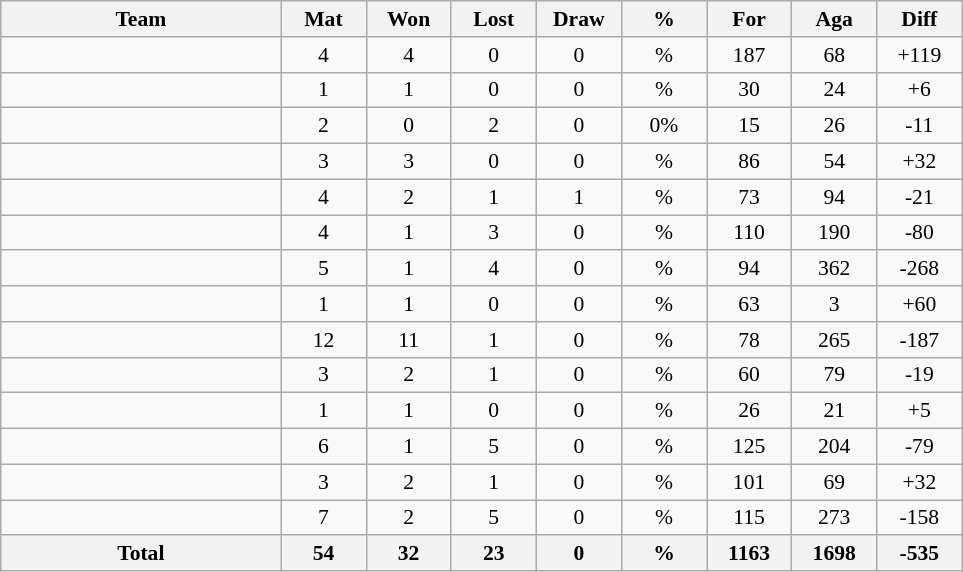<table class="wikitable sortable" style="font-size:90%; text-align:center">
<tr>
<th style="width:180px;">Team</th>
<th style="width:50px;">Mat</th>
<th style="width:50px;">Won</th>
<th style="width:50px;">Lost</th>
<th style="width:50px;">Draw</th>
<th style="width:50px;">%</th>
<th style="width:50px;">For</th>
<th style="width:50px;">Aga</th>
<th style="width:50px;">Diff</th>
</tr>
<tr>
<td align="left"></td>
<td>4</td>
<td>4</td>
<td>0</td>
<td>0</td>
<td>%</td>
<td>187</td>
<td>68</td>
<td>+119</td>
</tr>
<tr>
<td align="left"></td>
<td>1</td>
<td>1</td>
<td>0</td>
<td>0</td>
<td>%</td>
<td>30</td>
<td>24</td>
<td>+6</td>
</tr>
<tr>
<td align="left"></td>
<td>2</td>
<td>0</td>
<td>2</td>
<td>0</td>
<td>0%</td>
<td>15</td>
<td>26</td>
<td>-11</td>
</tr>
<tr>
<td align="left"></td>
<td>3</td>
<td>3</td>
<td>0</td>
<td>0</td>
<td>%</td>
<td>86</td>
<td>54</td>
<td>+32</td>
</tr>
<tr>
<td align="left"></td>
<td>4</td>
<td>2</td>
<td>1</td>
<td>1</td>
<td>%</td>
<td>73</td>
<td>94</td>
<td>-21</td>
</tr>
<tr>
<td align="left"></td>
<td>4</td>
<td>1</td>
<td>3</td>
<td>0</td>
<td>%</td>
<td>110</td>
<td>190</td>
<td>-80</td>
</tr>
<tr>
<td align="left"></td>
<td>5</td>
<td>1</td>
<td>4</td>
<td>0</td>
<td>%</td>
<td>94</td>
<td>362</td>
<td>-268</td>
</tr>
<tr>
<td align="left"></td>
<td>1</td>
<td>1</td>
<td>0</td>
<td>0</td>
<td>%</td>
<td>63</td>
<td>3</td>
<td>+60</td>
</tr>
<tr>
<td align="left"></td>
<td>12</td>
<td>11</td>
<td>1</td>
<td>0</td>
<td>%</td>
<td>78</td>
<td>265</td>
<td>-187</td>
</tr>
<tr>
<td align="left"></td>
<td>3</td>
<td>2</td>
<td>1</td>
<td>0</td>
<td>%</td>
<td>60</td>
<td>79</td>
<td>-19</td>
</tr>
<tr>
<td align="left"></td>
<td>1</td>
<td>1</td>
<td>0</td>
<td>0</td>
<td>%</td>
<td>26</td>
<td>21</td>
<td>+5</td>
</tr>
<tr>
<td align="left"></td>
<td>6</td>
<td>1</td>
<td>5</td>
<td>0</td>
<td>%</td>
<td>125</td>
<td>204</td>
<td>-79</td>
</tr>
<tr>
<td align="left"></td>
<td>3</td>
<td>2</td>
<td>1</td>
<td>0</td>
<td>%</td>
<td>101</td>
<td>69</td>
<td>+32</td>
</tr>
<tr>
<td align="left"></td>
<td>7</td>
<td>2</td>
<td>5</td>
<td>0</td>
<td>%</td>
<td>115</td>
<td>273</td>
<td>-158</td>
</tr>
<tr class="sortbottom">
<th>Total</th>
<th><strong>54</strong></th>
<th><strong>32</strong></th>
<th><strong>23</strong></th>
<th><strong>0</strong></th>
<th><strong>%</strong></th>
<th><strong>1163</strong></th>
<th><strong>1698</strong></th>
<th><strong>-535</strong></th>
</tr>
</table>
